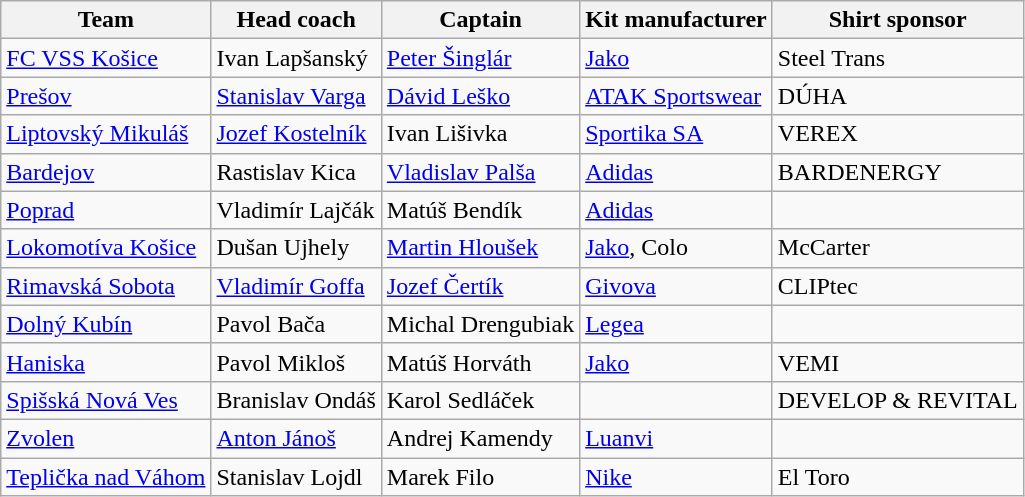<table class="wikitable sortable">
<tr>
<th>Team</th>
<th>Head coach</th>
<th>Captain</th>
<th>Kit manufacturer</th>
<th>Shirt sponsor</th>
</tr>
<tr>
<td><a href='#'>FC VSS Košice</a></td>
<td> Ivan Lapšanský</td>
<td> <a href='#'>Peter Šinglár</a></td>
<td><a href='#'>Jako</a></td>
<td>Steel Trans</td>
</tr>
<tr>
<td><a href='#'>Prešov</a></td>
<td> <a href='#'>Stanislav Varga</a></td>
<td> <a href='#'>Dávid Leško</a></td>
<td><a href='#'>ATAK Sportswear</a></td>
<td>DÚHA</td>
</tr>
<tr>
<td><a href='#'>Liptovský Mikuláš</a></td>
<td> <a href='#'>Jozef Kostelník</a></td>
<td> Ivan Lišivka</td>
<td><a href='#'>Sportika SA</a></td>
<td>VEREX</td>
</tr>
<tr>
<td><a href='#'>Bardejov</a></td>
<td> Rastislav Kica</td>
<td> <a href='#'>Vladislav Palša</a></td>
<td><a href='#'>Adidas</a></td>
<td>BARDENERGY</td>
</tr>
<tr>
<td><a href='#'>Poprad</a></td>
<td> Vladimír Lajčák</td>
<td> Matúš Bendík</td>
<td><a href='#'>Adidas</a></td>
</tr>
<tr>
<td><a href='#'>Lokomotíva Košice</a></td>
<td> Dušan Ujhely</td>
<td> <a href='#'>Martin Hloušek</a></td>
<td><a href='#'>Jako</a>, Colo</td>
<td>McCarter</td>
</tr>
<tr>
<td><a href='#'>Rimavská Sobota</a></td>
<td> <a href='#'>Vladimír Goffa</a></td>
<td> <a href='#'>Jozef Čertík</a></td>
<td><a href='#'>Givova</a></td>
<td>CLIPtec</td>
</tr>
<tr>
<td><a href='#'>Dolný Kubín</a></td>
<td> Pavol Bača</td>
<td> Michal Drengubiak</td>
<td><a href='#'>Legea</a></td>
</tr>
<tr>
<td><a href='#'>Haniska</a></td>
<td> Pavol Mikloš</td>
<td> Matúš Horváth</td>
<td><a href='#'>Jako</a></td>
<td>VEMI</td>
</tr>
<tr>
<td><a href='#'>Spišská Nová Ves</a></td>
<td> Branislav Ondáš</td>
<td> Karol Sedláček</td>
<td></td>
<td>DEVELOP & REVITAL</td>
</tr>
<tr>
<td><a href='#'>Zvolen</a></td>
<td> <a href='#'>Anton Jánoš</a></td>
<td> Andrej Kamendy</td>
<td><a href='#'>Luanvi</a></td>
<td></td>
</tr>
<tr>
<td><a href='#'>Teplička nad Váhom</a></td>
<td> Stanislav Lojdl</td>
<td> Marek Filo</td>
<td><a href='#'>Nike</a></td>
<td>El Toro</td>
</tr>
</table>
